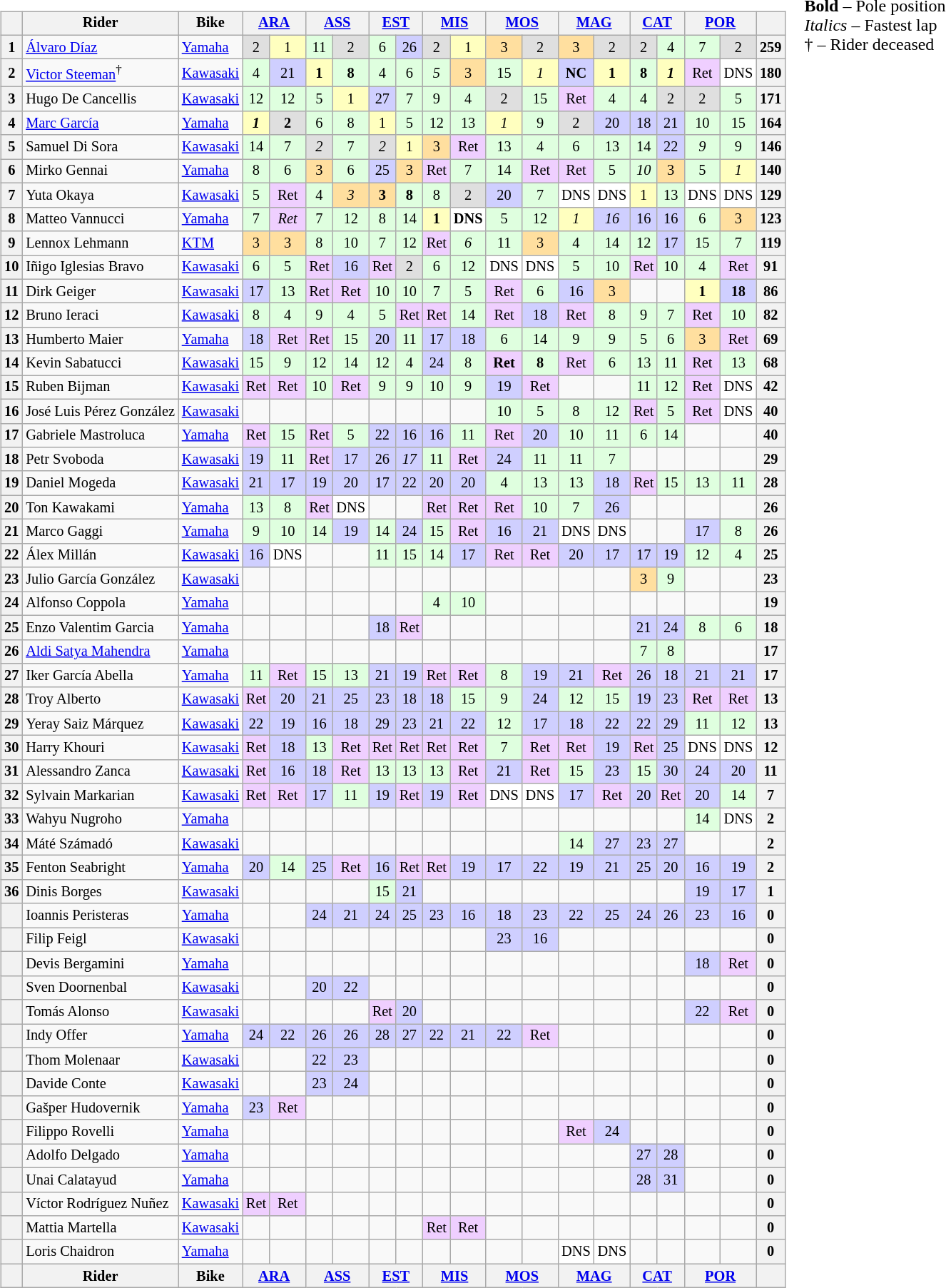<table>
<tr>
<td><br><table class="wikitable" style="font-size:85%; text-align:center;">
<tr>
<th></th>
<th>Rider</th>
<th>Bike</th>
<th colspan="2"><a href='#'>ARA</a><br></th>
<th colspan="2"><a href='#'>ASS</a><br></th>
<th colspan="2"><a href='#'>EST</a><br></th>
<th colspan="2"><a href='#'>MIS</a><br></th>
<th colspan="2"><a href='#'>MOS</a><br></th>
<th colspan="2"><a href='#'>MAG</a><br></th>
<th colspan="2"><a href='#'>CAT</a><br></th>
<th colspan="2"><a href='#'>POR</a><br></th>
<th></th>
</tr>
<tr>
<th>1</th>
<td align=left> <a href='#'>Álvaro Díaz</a></td>
<td align=left><a href='#'>Yamaha</a></td>
<td style="background:#dfdfdf;">2</td>
<td style="background:#ffffbf;">1</td>
<td style="background:#dfffdf;">11</td>
<td style="background:#dfdfdf;">2</td>
<td style="background:#dfffdf;">6</td>
<td style="background:#cfcfff;">26</td>
<td style="background:#dfdfdf;">2</td>
<td style="background:#ffffbf;">1</td>
<td style="background:#ffdf9f;">3</td>
<td style="background:#dfdfdf;">2</td>
<td style="background:#ffdf9f;">3</td>
<td style="background:#dfdfdf;">2</td>
<td style="background:#dfdfdf;">2</td>
<td style="background:#dfffdf;">4</td>
<td style="background:#dfffdf;">7</td>
<td style="background:#dfdfdf;">2</td>
<th>259</th>
</tr>
<tr>
<th>2</th>
<td align=left> <a href='#'>Victor Steeman</a><sup>†</sup></td>
<td align=left><a href='#'>Kawasaki</a></td>
<td style="background:#dfffdf;">4</td>
<td style="background:#cfcfff;">21</td>
<td style="background:#ffffbf;"><strong>1</strong></td>
<td style="background:#dfffdf;"><strong>8</strong></td>
<td style="background:#dfffdf;">4</td>
<td style="background:#dfffdf;">6</td>
<td style="background:#dfffdf;"><em>5</em></td>
<td style="background:#ffdf9f;">3</td>
<td style="background:#dfffdf;">15</td>
<td style="background:#ffffbf;"><em>1</em></td>
<td style="background:#cfcfff;"><strong>NC</strong></td>
<td style="background:#ffffbf;"><strong>1</strong></td>
<td style="background:#dfffdf;"><strong>8</strong></td>
<td style="background:#ffffbf;"><strong><em>1</em></strong></td>
<td style="background:#efcfff;">Ret</td>
<td style="background:#ffffff;">DNS</td>
<th>180</th>
</tr>
<tr>
<th>3</th>
<td align=left> Hugo De Cancellis</td>
<td align=left><a href='#'>Kawasaki</a></td>
<td style="background:#dfffdf;">12</td>
<td style="background:#dfffdf;">12</td>
<td style="background:#dfffdf;">5</td>
<td style="background:#ffffbf;">1</td>
<td style="background:#cfcfff;">27</td>
<td style="background:#dfffdf;">7</td>
<td style="background:#dfffdf;">9</td>
<td style="background:#dfffdf;">4</td>
<td style="background:#dfdfdf;">2</td>
<td style="background:#dfffdf;">15</td>
<td style="background:#efcfff;">Ret</td>
<td style="background:#dfffdf;">4</td>
<td style="background:#dfffdf;">4</td>
<td style="background:#dfdfdf;">2</td>
<td style="background:#dfdfdf;">2</td>
<td style="background:#dfffdf;">5</td>
<th>171</th>
</tr>
<tr>
<th>4</th>
<td align=left> <a href='#'>Marc García</a></td>
<td align=left><a href='#'>Yamaha</a></td>
<td style="background:#ffffbf;"><strong><em>1</em></strong></td>
<td style="background:#dfdfdf;"><strong>2</strong></td>
<td style="background:#dfffdf;">6</td>
<td style="background:#dfffdf;">8</td>
<td style="background:#ffffbf;">1</td>
<td style="background:#dfffdf;">5</td>
<td style="background:#dfffdf;">12</td>
<td style="background:#dfffdf;">13</td>
<td style="background:#ffffbf;"><em>1</em></td>
<td style="background:#dfffdf;">9</td>
<td style="background:#dfdfdf;">2</td>
<td style="background:#cfcfff;">20</td>
<td style="background:#cfcfff;">18</td>
<td style="background:#cfcfff;">21</td>
<td style="background:#dfffdf;">10</td>
<td style="background:#dfffdf;">15</td>
<th>164</th>
</tr>
<tr>
<th>5</th>
<td align=left> Samuel Di Sora</td>
<td align=left><a href='#'>Kawasaki</a></td>
<td style="background:#dfffdf;">14</td>
<td style="background:#dfffdf;">7</td>
<td style="background:#dfdfdf;"><em>2</em></td>
<td style="background:#dfffdf;">7</td>
<td style="background:#dfdfdf;"><em>2</em></td>
<td style="background:#ffffbf;">1</td>
<td style="background:#ffdf9f;">3</td>
<td style="background:#efcfff;">Ret</td>
<td style="background:#dfffdf;">13</td>
<td style="background:#dfffdf;">4</td>
<td style="background:#dfffdf;">6</td>
<td style="background:#dfffdf;">13</td>
<td style="background:#dfffdf;">14</td>
<td style="background:#cfcfff;">22</td>
<td style="background:#dfffdf;"><em>9</em></td>
<td style="background:#dfffdf;">9</td>
<th>146</th>
</tr>
<tr>
<th>6</th>
<td align=left> Mirko Gennai</td>
<td align=left><a href='#'>Yamaha</a></td>
<td style="background:#dfffdf;">8</td>
<td style="background:#dfffdf;">6</td>
<td style="background:#ffdf9f;">3</td>
<td style="background:#dfffdf;">6</td>
<td style="background:#cfcfff;">25</td>
<td style="background:#ffdf9f;">3</td>
<td style="background:#efcfff;">Ret</td>
<td style="background:#dfffdf;">7</td>
<td style="background:#dfffdf;">14</td>
<td style="background:#efcfff;">Ret</td>
<td style="background:#efcfff;">Ret</td>
<td style="background:#dfffdf;">5</td>
<td style="background:#dfffdf;"><em>10</em></td>
<td style="background:#ffdf9f;">3</td>
<td style="background:#dfffdf;">5</td>
<td style="background:#ffffbf;"><em>1</em></td>
<th>140</th>
</tr>
<tr>
<th>7</th>
<td align=left> Yuta Okaya</td>
<td align=left><a href='#'>Kawasaki</a></td>
<td style="background:#dfffdf;">5</td>
<td style="background:#efcfff;">Ret</td>
<td style="background:#dfffdf;">4</td>
<td style="background:#ffdf9f;"><em>3</em></td>
<td style="background:#ffdf9f;"><strong>3</strong></td>
<td style="background:#dfffdf;"><strong>8</strong></td>
<td style="background:#dfffdf;">8</td>
<td style="background:#dfdfdf;">2</td>
<td style="background:#cfcfff;">20</td>
<td style="background:#dfffdf;">7</td>
<td style="background:#ffffff;">DNS</td>
<td style="background:#ffffff;">DNS</td>
<td style="background:#ffffbf;">1</td>
<td style="background:#dfffdf;">13</td>
<td style="background:#ffffff;">DNS</td>
<td style="background:#ffffff;">DNS</td>
<th>129</th>
</tr>
<tr>
<th>8</th>
<td align=left> Matteo Vannucci</td>
<td align=left><a href='#'>Yamaha</a></td>
<td style="background:#dfffdf;">7</td>
<td style="background:#efcfff;"><em>Ret</em></td>
<td style="background:#dfffdf;">7</td>
<td style="background:#dfffdf;">12</td>
<td style="background:#dfffdf;">8</td>
<td style="background:#dfffdf;">14</td>
<td style="background:#ffffbf;"><strong>1</strong></td>
<td style="background:#ffffff;"><strong>DNS</strong></td>
<td style="background:#dfffdf;">5</td>
<td style="background:#dfffdf;">12</td>
<td style="background:#ffffbf;"><em>1</em></td>
<td style="background:#cfcfff;"><em>16</em></td>
<td style="background:#cfcfff;">16</td>
<td style="background:#cfcfff;">16</td>
<td style="background:#dfffdf;">6</td>
<td style="background:#ffdf9f;">3</td>
<th>123</th>
</tr>
<tr>
<th>9</th>
<td align=left> Lennox Lehmann</td>
<td align=left><a href='#'>KTM</a></td>
<td style="background:#ffdf9f;">3</td>
<td style="background:#ffdf9f;">3</td>
<td style="background:#dfffdf;">8</td>
<td style="background:#dfffdf;">10</td>
<td style="background:#dfffdf;">7</td>
<td style="background:#dfffdf;">12</td>
<td style="background:#efcfff;">Ret</td>
<td style="background:#dfffdf;"><em>6</em></td>
<td style="background:#dfffdf;">11</td>
<td style="background:#ffdf9f;">3</td>
<td style="background:#dfffdf;">4</td>
<td style="background:#dfffdf;">14</td>
<td style="background:#dfffdf;">12</td>
<td style="background:#cfcfff;">17</td>
<td style="background:#dfffdf;">15</td>
<td style="background:#dfffdf;">7</td>
<th>119</th>
</tr>
<tr>
<th>10</th>
<td align=left> Iñigo Iglesias Bravo</td>
<td align=left><a href='#'>Kawasaki</a></td>
<td style="background:#dfffdf;">6</td>
<td style="background:#dfffdf;">5</td>
<td style="background:#efcfff;">Ret</td>
<td style="background:#cfcfff;">16</td>
<td style="background:#efcfff;">Ret</td>
<td style="background:#dfdfdf;">2</td>
<td style="background:#dfffdf;">6</td>
<td style="background:#dfffdf;">12</td>
<td style="background:#ffffff;">DNS</td>
<td style="background:#ffffff;">DNS</td>
<td style="background:#dfffdf;">5</td>
<td style="background:#dfffdf;">10</td>
<td style="background:#efcfff;">Ret</td>
<td style="background:#dfffdf;">10</td>
<td style="background:#dfffdf;">4</td>
<td style="background:#efcfff;">Ret</td>
<th>91</th>
</tr>
<tr>
<th>11</th>
<td align=left> Dirk Geiger</td>
<td align=left><a href='#'>Kawasaki</a></td>
<td style="background:#cfcfff;">17</td>
<td style="background:#dfffdf;">13</td>
<td style="background:#efcfff;">Ret</td>
<td style="background:#efcfff;">Ret</td>
<td style="background:#dfffdf;">10</td>
<td style="background:#dfffdf;">10</td>
<td style="background:#dfffdf;">7</td>
<td style="background:#dfffdf;">5</td>
<td style="background:#efcfff;">Ret</td>
<td style="background:#dfffdf;">6</td>
<td style="background:#cfcfff;">16</td>
<td style="background:#ffdf9f;">3</td>
<td style="background:#;"></td>
<td style="background:#;"></td>
<td style="background:#ffffbf;"><strong>1</strong></td>
<td style="background:#cfcfff;"><strong>18</strong></td>
<th>86</th>
</tr>
<tr>
<th>12</th>
<td align=left> Bruno Ieraci</td>
<td align=left><a href='#'>Kawasaki</a></td>
<td style="background:#dfffdf;">8</td>
<td style="background:#dfffdf;">4</td>
<td style="background:#dfffdf;">9</td>
<td style="background:#dfffdf;">4</td>
<td style="background:#dfffdf;">5</td>
<td style="background:#efcfff;">Ret</td>
<td style="background:#efcfff;">Ret</td>
<td style="background:#dfffdf;">14</td>
<td style="background:#efcfff;">Ret</td>
<td style="background:#cfcfff;">18</td>
<td style="background:#efcfff;">Ret</td>
<td style="background:#dfffdf;">8</td>
<td style="background:#dfffdf;">9</td>
<td style="background:#dfffdf;">7</td>
<td style="background:#efcfff;">Ret</td>
<td style="background:#dfffdf;">10</td>
<th>82</th>
</tr>
<tr>
<th>13</th>
<td align=left> Humberto Maier</td>
<td align=left><a href='#'>Yamaha</a></td>
<td style="background:#cfcfff;">18</td>
<td style="background:#efcfff;">Ret</td>
<td style="background:#efcfff;">Ret</td>
<td style="background:#dfffdf;">15</td>
<td style="background:#cfcfff;">20</td>
<td style="background:#dfffdf;">11</td>
<td style="background:#cfcfff;">17</td>
<td style="background:#cfcfff;">18</td>
<td style="background:#dfffdf;">6</td>
<td style="background:#dfffdf;">14</td>
<td style="background:#dfffdf;">9</td>
<td style="background:#dfffdf;">9</td>
<td style="background:#dfffdf;">5</td>
<td style="background:#dfffdf;">6</td>
<td style="background:#ffdf9f;">3</td>
<td style="background:#efcfff;">Ret</td>
<th>69</th>
</tr>
<tr>
<th>14</th>
<td align=left> Kevin Sabatucci</td>
<td align=left><a href='#'>Kawasaki</a></td>
<td style="background:#dfffdf;">15</td>
<td style="background:#dfffdf;">9</td>
<td style="background:#dfffdf;">12</td>
<td style="background:#dfffdf;">14</td>
<td style="background:#dfffdf;">12</td>
<td style="background:#dfffdf;">4</td>
<td style="background:#cfcfff;">24</td>
<td style="background:#dfffdf;">8</td>
<td style="background:#efcfff;"><strong>Ret</strong></td>
<td style="background:#dfffdf;"><strong>8</strong></td>
<td style="background:#efcfff;">Ret</td>
<td style="background:#dfffdf;">6</td>
<td style="background:#dfffdf;">13</td>
<td style="background:#dfffdf;">11</td>
<td style="background:#efcfff;">Ret</td>
<td style="background:#dfffdf;">13</td>
<th>68</th>
</tr>
<tr>
<th>15</th>
<td align=left> Ruben Bijman</td>
<td align=left><a href='#'>Kawasaki</a></td>
<td style="background:#efcfff;">Ret</td>
<td style="background:#efcfff;">Ret</td>
<td style="background:#dfffdf;">10</td>
<td style="background:#efcfff;">Ret</td>
<td style="background:#dfffdf;">9</td>
<td style="background:#dfffdf;">9</td>
<td style="background:#dfffdf;">10</td>
<td style="background:#dfffdf;">9</td>
<td style="background:#cfcfff;">19</td>
<td style="background:#efcfff;">Ret</td>
<td style="background:#;"></td>
<td style="background:#;"></td>
<td style="background:#dfffdf;">11</td>
<td style="background:#dfffdf;">12</td>
<td style="background:#efcfff;">Ret</td>
<td style="background:#ffffff;">DNS</td>
<th>42</th>
</tr>
<tr>
<th>16</th>
<td align=left nowrap> José Luis Pérez González</td>
<td align=left><a href='#'>Kawasaki</a></td>
<td style="background:#;"></td>
<td style="background:#;"></td>
<td style="background:#;"></td>
<td style="background:#;"></td>
<td style="background:#;"></td>
<td style="background:#;"></td>
<td style="background:#;"></td>
<td style="background:#;"></td>
<td style="background:#dfffdf;">10</td>
<td style="background:#dfffdf;">5</td>
<td style="background:#dfffdf;">8</td>
<td style="background:#dfffdf;">12</td>
<td style="background:#efcfff;">Ret</td>
<td style="background:#dfffdf;">5</td>
<td style="background:#efcfff;">Ret</td>
<td style="background:#ffffff;">DNS</td>
<th>40</th>
</tr>
<tr>
<th>17</th>
<td align=left> Gabriele Mastroluca</td>
<td align=left><a href='#'>Yamaha</a></td>
<td style="background:#efcfff;">Ret</td>
<td style="background:#dfffdf;">15</td>
<td style="background:#efcfff;">Ret</td>
<td style="background:#dfffdf;">5</td>
<td style="background:#cfcfff;">22</td>
<td style="background:#cfcfff;">16</td>
<td style="background:#cfcfff;">16</td>
<td style="background:#dfffdf;">11</td>
<td style="background:#efcfff;">Ret</td>
<td style="background:#cfcfff;">20</td>
<td style="background:#dfffdf;">10</td>
<td style="background:#dfffdf;">11</td>
<td style="background:#dfffdf;">6</td>
<td style="background:#dfffdf;">14</td>
<td style="background:#;"></td>
<td style="background:#;"></td>
<th>40</th>
</tr>
<tr>
<th>18</th>
<td align=left> Petr Svoboda</td>
<td align=left><a href='#'>Kawasaki</a></td>
<td style="background:#cfcfff;">19</td>
<td style="background:#dfffdf;">11</td>
<td style="background:#efcfff;">Ret</td>
<td style="background:#cfcfff;">17</td>
<td style="background:#cfcfff;">26</td>
<td style="background:#cfcfff;"><em>17</em></td>
<td style="background:#dfffdf;">11</td>
<td style="background:#efcfff;">Ret</td>
<td style="background:#cfcfff;">24</td>
<td style="background:#dfffdf;">11</td>
<td style="background:#dfffdf;">11</td>
<td style="background:#dfffdf;">7</td>
<td style="background:#;"></td>
<td style="background:#;"></td>
<td style="background:#;"></td>
<td style="background:#;"></td>
<th>29</th>
</tr>
<tr>
<th>19</th>
<td align=left> Daniel Mogeda</td>
<td align=left><a href='#'>Kawasaki</a></td>
<td style="background:#cfcfff;">21</td>
<td style="background:#cfcfff;">17</td>
<td style="background:#cfcfff;">19</td>
<td style="background:#cfcfff;">20</td>
<td style="background:#cfcfff;">17</td>
<td style="background:#cfcfff;">22</td>
<td style="background:#cfcfff;">20</td>
<td style="background:#cfcfff;">20</td>
<td style="background:#dfffdf;">4</td>
<td style="background:#dfffdf;">13</td>
<td style="background:#dfffdf;">13</td>
<td style="background:#cfcfff;">18</td>
<td style="background:#efcfff;">Ret</td>
<td style="background:#dfffdf;">15</td>
<td style="background:#dfffdf;">13</td>
<td style="background:#dfffdf;">11</td>
<th>28</th>
</tr>
<tr>
<th>20</th>
<td align=left> Ton Kawakami</td>
<td align=left><a href='#'>Yamaha</a></td>
<td style="background:#dfffdf;">13</td>
<td style="background:#dfffdf;">8</td>
<td style="background:#efcfff;">Ret</td>
<td style="background:#ffffff;">DNS</td>
<td style="background:#;"></td>
<td style="background:#;"></td>
<td style="background:#efcfff;">Ret</td>
<td style="background:#efcfff;">Ret</td>
<td style="background:#efcfff;">Ret</td>
<td style="background:#dfffdf;">10</td>
<td style="background:#dfffdf;">7</td>
<td style="background:#cfcfff;">26</td>
<td style="background:#;"></td>
<td style="background:#;"></td>
<td style="background:#;"></td>
<td style="background:#;"></td>
<th>26</th>
</tr>
<tr>
<th>21</th>
<td align=left> Marco Gaggi</td>
<td align=left><a href='#'>Yamaha</a></td>
<td style="background:#dfffdf;">9</td>
<td style="background:#dfffdf;">10</td>
<td style="background:#dfffdf;">14</td>
<td style="background:#cfcfff;">19</td>
<td style="background:#dfffdf;">14</td>
<td style="background:#cfcfff;">24</td>
<td style="background:#dfffdf;">15</td>
<td style="background:#efcfff;">Ret</td>
<td style="background:#cfcfff;">16</td>
<td style="background:#cfcfff;">21</td>
<td style="background:#ffffff;">DNS</td>
<td style="background:#ffffff;">DNS</td>
<td style="background:#;"></td>
<td style="background:#;"></td>
<td style="background:#cfcfff;">17</td>
<td style="background:#dfffdf;">8</td>
<th>26</th>
</tr>
<tr>
<th>22</th>
<td align=left> Álex Millán</td>
<td align=left><a href='#'>Kawasaki</a></td>
<td style="background:#cfcfff;">16</td>
<td style="background:#ffffff;">DNS</td>
<td style="background:#;"></td>
<td style="background:#;"></td>
<td style="background:#dfffdf;">11</td>
<td style="background:#dfffdf;">15</td>
<td style="background:#dfffdf;">14</td>
<td style="background:#cfcfff;">17</td>
<td style="background:#efcfff;">Ret</td>
<td style="background:#efcfff;">Ret</td>
<td style="background:#cfcfff;">20</td>
<td style="background:#cfcfff;">17</td>
<td style="background:#cfcfff;">17</td>
<td style="background:#cfcfff;">19</td>
<td style="background:#dfffdf;">12</td>
<td style="background:#dfffdf;">4</td>
<th>25</th>
</tr>
<tr>
<th>23</th>
<td align=left> Julio García González</td>
<td align=left><a href='#'>Kawasaki</a></td>
<td style="background:#;"></td>
<td style="background:#;"></td>
<td style="background:#;"></td>
<td style="background:#;"></td>
<td style="background:#;"></td>
<td style="background:#;"></td>
<td style="background:#;"></td>
<td style="background:#;"></td>
<td style="background:#;"></td>
<td style="background:#;"></td>
<td style="background:#;"></td>
<td style="background:#;"></td>
<td style="background:#ffdf9f;">3</td>
<td style="background:#dfffdf;">9</td>
<td style="background:#;"></td>
<td style="background:#;"></td>
<th>23</th>
</tr>
<tr>
<th>24</th>
<td align=left> Alfonso Coppola</td>
<td align=left><a href='#'>Yamaha</a></td>
<td style="background:#;"></td>
<td style="background:#;"></td>
<td style="background:#;"></td>
<td style="background:#;"></td>
<td style="background:#;"></td>
<td style="background:#;"></td>
<td style="background:#dfffdf;">4</td>
<td style="background:#dfffdf;">10</td>
<td style="background:#;"></td>
<td style="background:#;"></td>
<td style="background:#;"></td>
<td style="background:#;"></td>
<td style="background:#;"></td>
<td style="background:#;"></td>
<td style="background:#;"></td>
<td style="background:#;"></td>
<th>19</th>
</tr>
<tr>
<th>25</th>
<td align=left> Enzo Valentim Garcia</td>
<td align=left><a href='#'>Yamaha</a></td>
<td style="background:#;"></td>
<td style="background:#;"></td>
<td style="background:#;"></td>
<td style="background:#;"></td>
<td style="background:#cfcfff;">18</td>
<td style="background:#efcfff;">Ret</td>
<td style="background:#;"></td>
<td style="background:#;"></td>
<td style="background:#;"></td>
<td style="background:#;"></td>
<td style="background:#;"></td>
<td style="background:#;"></td>
<td style="background:#cfcfff;">21</td>
<td style="background:#cfcfff;">24</td>
<td style="background:#dfffdf;">8</td>
<td style="background:#dfffdf;">6</td>
<th>18</th>
</tr>
<tr>
<th>26</th>
<td align=left> <a href='#'>Aldi Satya Mahendra</a></td>
<td align=left><a href='#'>Yamaha</a></td>
<td style="background:#;"></td>
<td style="background:#;"></td>
<td style="background:#;"></td>
<td style="background:#;"></td>
<td style="background:#;"></td>
<td style="background:#;"></td>
<td style="background:#;"></td>
<td style="background:#;"></td>
<td style="background:#;"></td>
<td style="background:#;"></td>
<td style="background:#;"></td>
<td style="background:#;"></td>
<td style="background:#dfffdf;">7</td>
<td style="background:#dfffdf;">8</td>
<td style="background:#;"></td>
<td style="background:#;"></td>
<th>17</th>
</tr>
<tr>
<th>27</th>
<td align=left> Iker García Abella</td>
<td align=left><a href='#'>Yamaha</a></td>
<td style="background:#dfffdf;">11</td>
<td style="background:#efcfff;">Ret</td>
<td style="background:#dfffdf;">15</td>
<td style="background:#dfffdf;">13</td>
<td style="background:#cfcfff;">21</td>
<td style="background:#cfcfff;">19</td>
<td style="background:#efcfff;">Ret</td>
<td style="background:#efcfff;">Ret</td>
<td style="background:#dfffdf;">8</td>
<td style="background:#cfcfff;">19</td>
<td style="background:#cfcfff;">21</td>
<td style="background:#efcfff;">Ret</td>
<td style="background:#cfcfff;">26</td>
<td style="background:#cfcfff;">18</td>
<td style="background:#cfcfff;">21</td>
<td style="background:#cfcfff;">21</td>
<th>17</th>
</tr>
<tr>
<th>28</th>
<td align=left> Troy Alberto</td>
<td align=left><a href='#'>Kawasaki</a></td>
<td style="background:#efcfff;">Ret</td>
<td style="background:#cfcfff;">20</td>
<td style="background:#cfcfff;">21</td>
<td style="background:#cfcfff;">25</td>
<td style="background:#cfcfff;">23</td>
<td style="background:#cfcfff;">18</td>
<td style="background:#cfcfff;">18</td>
<td style="background:#dfffdf;">15</td>
<td style="background:#dfffdf;">9</td>
<td style="background:#cfcfff;">24</td>
<td style="background:#dfffdf;">12</td>
<td style="background:#dfffdf;">15</td>
<td style="background:#cfcfff;">19</td>
<td style="background:#cfcfff;">23</td>
<td style="background:#efcfff;">Ret</td>
<td style="background:#efcfff;">Ret</td>
<th>13</th>
</tr>
<tr>
<th>29</th>
<td align=left> Yeray Saiz Márquez</td>
<td align=left><a href='#'>Kawasaki</a></td>
<td style="background:#cfcfff;">22</td>
<td style="background:#cfcfff;">19</td>
<td style="background:#cfcfff;">16</td>
<td style="background:#cfcfff;">18</td>
<td style="background:#cfcfff;">29</td>
<td style="background:#cfcfff;">23</td>
<td style="background:#cfcfff;">21</td>
<td style="background:#cfcfff;">22</td>
<td style="background:#dfffdf;">12</td>
<td style="background:#cfcfff;">17</td>
<td style="background:#cfcfff;">18</td>
<td style="background:#cfcfff;">22</td>
<td style="background:#cfcfff;">22</td>
<td style="background:#cfcfff;">29</td>
<td style="background:#dfffdf;">11</td>
<td style="background:#dfffdf;">12</td>
<th>13</th>
</tr>
<tr>
<th>30</th>
<td align=left> Harry Khouri</td>
<td align=left><a href='#'>Kawasaki</a></td>
<td style="background:#efcfff;">Ret</td>
<td style="background:#cfcfff;">18</td>
<td style="background:#dfffdf;">13</td>
<td style="background:#efcfff;">Ret</td>
<td style="background:#efcfff;">Ret</td>
<td style="background:#efcfff;">Ret</td>
<td style="background:#efcfff;">Ret</td>
<td style="background:#efcfff;">Ret</td>
<td style="background:#dfffdf;">7</td>
<td style="background:#efcfff;">Ret</td>
<td style="background:#efcfff;">Ret</td>
<td style="background:#cfcfff;">19</td>
<td style="background:#efcfff;">Ret</td>
<td style="background:#cfcfff;">25</td>
<td style="background:#ffffff;">DNS</td>
<td style="background:#ffffff;">DNS</td>
<th>12</th>
</tr>
<tr>
<th>31</th>
<td align=left> Alessandro Zanca</td>
<td align=left><a href='#'>Kawasaki</a></td>
<td style="background:#efcfff;">Ret</td>
<td style="background:#cfcfff;">16</td>
<td style="background:#cfcfff;">18</td>
<td style="background:#efcfff;">Ret</td>
<td style="background:#dfffdf;">13</td>
<td style="background:#dfffdf;">13</td>
<td style="background:#dfffdf;">13</td>
<td style="background:#efcfff;">Ret</td>
<td style="background:#cfcfff;">21</td>
<td style="background:#efcfff;">Ret</td>
<td style="background:#dfffdf;">15</td>
<td style="background:#cfcfff;">23</td>
<td style="background:#dfffdf;">15</td>
<td style="background:#cfcfff;">30</td>
<td style="background:#cfcfff;">24</td>
<td style="background:#cfcfff;">20</td>
<th>11</th>
</tr>
<tr>
<th>32</th>
<td align=left> Sylvain Markarian</td>
<td align=left><a href='#'>Kawasaki</a></td>
<td style="background:#efcfff;">Ret</td>
<td style="background:#efcfff;">Ret</td>
<td style="background:#cfcfff;">17</td>
<td style="background:#dfffdf;">11</td>
<td style="background:#cfcfff;">19</td>
<td style="background:#efcfff;">Ret</td>
<td style="background:#cfcfff;">19</td>
<td style="background:#efcfff;">Ret</td>
<td style="background:#ffffff;">DNS</td>
<td style="background:#ffffff;">DNS</td>
<td style="background:#cfcfff;">17</td>
<td style="background:#efcfff;">Ret</td>
<td style="background:#cfcfff;">20</td>
<td style="background:#efcfff;">Ret</td>
<td style="background:#cfcfff;">20</td>
<td style="background:#dfffdf;">14</td>
<th>7</th>
</tr>
<tr>
<th>33</th>
<td align=left> Wahyu Nugroho</td>
<td align=left><a href='#'>Yamaha</a></td>
<td style="background:#;"></td>
<td style="background:#;"></td>
<td style="background:#;"></td>
<td style="background:#;"></td>
<td style="background:#;"></td>
<td style="background:#;"></td>
<td style="background:#;"></td>
<td style="background:#;"></td>
<td style="background:#;"></td>
<td style="background:#;"></td>
<td style="background:#;"></td>
<td style="background:#;"></td>
<td style="background:#;"></td>
<td style="background:#;"></td>
<td style="background:#dfffdf;">14</td>
<td style="background:#ffffff;">DNS</td>
<th>2</th>
</tr>
<tr>
<th>34</th>
<td align=left> Máté Számadó</td>
<td align=left><a href='#'>Kawasaki</a></td>
<td style="background:#;"></td>
<td style="background:#;"></td>
<td style="background:#;"></td>
<td style="background:#;"></td>
<td style="background:#;"></td>
<td style="background:#;"></td>
<td style="background:#;"></td>
<td style="background:#;"></td>
<td style="background:#;"></td>
<td style="background:#;"></td>
<td style="background:#dfffdf;">14</td>
<td style="background:#cfcfff;">27</td>
<td style="background:#cfcfff;">23</td>
<td style="background:#cfcfff;">27</td>
<td style="background:#;"></td>
<td style="background:#;"></td>
<th>2</th>
</tr>
<tr>
<th>35</th>
<td align=left> Fenton Seabright</td>
<td align=left><a href='#'>Yamaha</a></td>
<td style="background:#cfcfff;">20</td>
<td style="background:#dfffdf;">14</td>
<td style="background:#cfcfff;">25</td>
<td style="background:#efcfff;">Ret</td>
<td style="background:#cfcfff;">16</td>
<td style="background:#efcfff;">Ret</td>
<td style="background:#efcfff;">Ret</td>
<td style="background:#cfcfff;">19</td>
<td style="background:#cfcfff;">17</td>
<td style="background:#cfcfff;">22</td>
<td style="background:#cfcfff;">19</td>
<td style="background:#cfcfff;">21</td>
<td style="background:#cfcfff;">25</td>
<td style="background:#cfcfff;">20</td>
<td style="background:#cfcfff;">16</td>
<td style="background:#cfcfff;">19</td>
<th>2</th>
</tr>
<tr>
<th>36</th>
<td align=left> Dinis Borges</td>
<td align=left><a href='#'>Kawasaki</a></td>
<td style="background:#;"></td>
<td style="background:#;"></td>
<td style="background:#;"></td>
<td style="background:#;"></td>
<td style="background:#dfffdf;">15</td>
<td style="background:#cfcfff;">21</td>
<td style="background:#;"></td>
<td style="background:#;"></td>
<td style="background:#;"></td>
<td style="background:#;"></td>
<td style="background:#;"></td>
<td style="background:#;"></td>
<td style="background:#;"></td>
<td style="background:#;"></td>
<td style="background:#cfcfff;">19</td>
<td style="background:#cfcfff;">17</td>
<th>1</th>
</tr>
<tr>
<th></th>
<td align=left> Ioannis Peristeras</td>
<td align=left><a href='#'>Yamaha</a></td>
<td style="background:#;"></td>
<td style="background:#;"></td>
<td style="background:#cfcfff;">24</td>
<td style="background:#cfcfff;">21</td>
<td style="background:#cfcfff;">24</td>
<td style="background:#cfcfff;">25</td>
<td style="background:#cfcfff;">23</td>
<td style="background:#cfcfff;">16</td>
<td style="background:#cfcfff;">18</td>
<td style="background:#cfcfff;">23</td>
<td style="background:#cfcfff;">22</td>
<td style="background:#cfcfff;">25</td>
<td style="background:#cfcfff;">24</td>
<td style="background:#cfcfff;">26</td>
<td style="background:#cfcfff;">23</td>
<td style="background:#cfcfff;">16</td>
<th>0</th>
</tr>
<tr>
<th></th>
<td align=left> Filip Feigl</td>
<td align=left><a href='#'>Kawasaki</a></td>
<td style="background:#;"></td>
<td style="background:#;"></td>
<td style="background:#;"></td>
<td style="background:#;"></td>
<td style="background:#;"></td>
<td style="background:#;"></td>
<td style="background:#;"></td>
<td style="background:#;"></td>
<td style="background:#cfcfff;">23</td>
<td style="background:#cfcfff;">16</td>
<td style="background:#;"></td>
<td style="background:#;"></td>
<td style="background:#;"></td>
<td style="background:#;"></td>
<td style="background:#;"></td>
<td style="background:#;"></td>
<th>0</th>
</tr>
<tr>
<th></th>
<td align=left> Devis Bergamini</td>
<td align=left><a href='#'>Yamaha</a></td>
<td style="background:#;"></td>
<td style="background:#;"></td>
<td style="background:#;"></td>
<td style="background:#;"></td>
<td style="background:#;"></td>
<td style="background:#;"></td>
<td style="background:#;"></td>
<td style="background:#;"></td>
<td style="background:#;"></td>
<td style="background:#;"></td>
<td style="background:#;"></td>
<td style="background:#;"></td>
<td style="background:#;"></td>
<td style="background:#;"></td>
<td style="background:#cfcfff;">18</td>
<td style="background:#efcfff;">Ret</td>
<th>0</th>
</tr>
<tr>
<th></th>
<td align=left> Sven Doornenbal</td>
<td align=left><a href='#'>Kawasaki</a></td>
<td style="background:#;"></td>
<td style="background:#;"></td>
<td style="background:#cfcfff;">20</td>
<td style="background:#cfcfff;">22</td>
<td style="background:#;"></td>
<td style="background:#;"></td>
<td style="background:#;"></td>
<td style="background:#;"></td>
<td style="background:#;"></td>
<td style="background:#;"></td>
<td style="background:#;"></td>
<td style="background:#;"></td>
<td style="background:#;"></td>
<td style="background:#;"></td>
<td style="background:#;"></td>
<td style="background:#;"></td>
<th>0</th>
</tr>
<tr>
<th></th>
<td align=left> Tomás Alonso</td>
<td align=left><a href='#'>Kawasaki</a></td>
<td style="background:#;"></td>
<td style="background:#;"></td>
<td style="background:#;"></td>
<td style="background:#;"></td>
<td style="background:#efcfff;">Ret</td>
<td style="background:#cfcfff;">20</td>
<td style="background:#;"></td>
<td style="background:#;"></td>
<td style="background:#;"></td>
<td style="background:#;"></td>
<td style="background:#;"></td>
<td style="background:#;"></td>
<td style="background:#;"></td>
<td style="background:#;"></td>
<td style="background:#cfcfff;">22</td>
<td style="background:#efcfff;">Ret</td>
<th>0</th>
</tr>
<tr>
<th></th>
<td align=left> Indy Offer</td>
<td align=left><a href='#'>Yamaha</a></td>
<td style="background:#cfcfff;">24</td>
<td style="background:#cfcfff;">22</td>
<td style="background:#cfcfff;">26</td>
<td style="background:#cfcfff;">26</td>
<td style="background:#cfcfff;">28</td>
<td style="background:#cfcfff;">27</td>
<td style="background:#cfcfff;">22</td>
<td style="background:#cfcfff;">21</td>
<td style="background:#cfcfff;">22</td>
<td style="background:#efcfff;">Ret</td>
<td style="background:#;"></td>
<td style="background:#;"></td>
<td style="background:#;"></td>
<td style="background:#;"></td>
<td style="background:#;"></td>
<td style="background:#;"></td>
<th>0</th>
</tr>
<tr>
<th></th>
<td align=left> Thom Molenaar</td>
<td align=left><a href='#'>Kawasaki</a></td>
<td style="background:#;"></td>
<td style="background:#;"></td>
<td style="background:#cfcfff;">22</td>
<td style="background:#cfcfff;">23</td>
<td style="background:#;"></td>
<td style="background:#;"></td>
<td style="background:#;"></td>
<td style="background:#;"></td>
<td style="background:#;"></td>
<td style="background:#;"></td>
<td style="background:#;"></td>
<td style="background:#;"></td>
<td style="background:#;"></td>
<td style="background:#;"></td>
<td style="background:#;"></td>
<td style="background:#;"></td>
<th>0</th>
</tr>
<tr>
<th></th>
<td align=left> Davide Conte</td>
<td align=left><a href='#'>Kawasaki</a></td>
<td style="background:#;"></td>
<td style="background:#;"></td>
<td style="background:#cfcfff;">23</td>
<td style="background:#cfcfff;">24</td>
<td style="background:#;"></td>
<td style="background:#;"></td>
<td style="background:#;"></td>
<td style="background:#;"></td>
<td style="background:#;"></td>
<td style="background:#;"></td>
<td style="background:#;"></td>
<td style="background:#;"></td>
<td style="background:#;"></td>
<td style="background:#;"></td>
<td style="background:#;"></td>
<td style="background:#;"></td>
<th>0</th>
</tr>
<tr>
<th></th>
<td align=left> Gašper Hudovernik</td>
<td align=left><a href='#'>Yamaha</a></td>
<td style="background:#cfcfff;">23</td>
<td style="background:#efcfff;">Ret</td>
<td style="background:#;"></td>
<td style="background:#;"></td>
<td style="background:#;"></td>
<td style="background:#;"></td>
<td style="background:#;"></td>
<td style="background:#;"></td>
<td style="background:#;"></td>
<td style="background:#;"></td>
<td style="background:#;"></td>
<td style="background:#;"></td>
<td style="background:#;"></td>
<td style="background:#;"></td>
<td style="background:#;"></td>
<td style="background:#;"></td>
<th>0</th>
</tr>
<tr>
<th></th>
<td align=left> Filippo Rovelli</td>
<td align=left><a href='#'>Yamaha</a></td>
<td style="background:#;"></td>
<td style="background:#;"></td>
<td style="background:#;"></td>
<td style="background:#;"></td>
<td style="background:#;"></td>
<td style="background:#;"></td>
<td style="background:#;"></td>
<td style="background:#;"></td>
<td style="background:#;"></td>
<td style="background:#;"></td>
<td style="background:#efcfff;">Ret</td>
<td style="background:#cfcfff;">24</td>
<td style="background:#;"></td>
<td style="background:#;"></td>
<td style="background:#;"></td>
<td style="background:#;"></td>
<th>0</th>
</tr>
<tr>
<th></th>
<td align=left> Adolfo Delgado</td>
<td align=left><a href='#'>Yamaha</a></td>
<td style="background:#;"></td>
<td style="background:#;"></td>
<td style="background:#;"></td>
<td style="background:#;"></td>
<td style="background:#;"></td>
<td style="background:#;"></td>
<td style="background:#;"></td>
<td style="background:#;"></td>
<td style="background:#;"></td>
<td style="background:#;"></td>
<td style="background:#;"></td>
<td style="background:#;"></td>
<td style="background:#cfcfff;">27</td>
<td style="background:#cfcfff;">28</td>
<td style="background:#;"></td>
<td style="background:#;"></td>
<th>0</th>
</tr>
<tr>
<th></th>
<td align=left> Unai Calatayud</td>
<td align=left><a href='#'>Yamaha</a></td>
<td style="background:#;"></td>
<td style="background:#;"></td>
<td style="background:#;"></td>
<td style="background:#;"></td>
<td style="background:#;"></td>
<td style="background:#;"></td>
<td style="background:#;"></td>
<td style="background:#;"></td>
<td style="background:#;"></td>
<td style="background:#;"></td>
<td style="background:#;"></td>
<td style="background:#;"></td>
<td style="background:#cfcfff;">28</td>
<td style="background:#cfcfff;">31</td>
<td style="background:#;"></td>
<td style="background:#;"></td>
<th>0</th>
</tr>
<tr>
<th></th>
<td align=left> Víctor Rodríguez Nuñez</td>
<td align=left><a href='#'>Kawasaki</a></td>
<td style="background:#efcfff;">Ret</td>
<td style="background:#efcfff;">Ret</td>
<td style="background:#;"></td>
<td style="background:#;"></td>
<td style="background:#;"></td>
<td style="background:#;"></td>
<td style="background:#;"></td>
<td style="background:#;"></td>
<td style="background:#;"></td>
<td style="background:#;"></td>
<td style="background:#;"></td>
<td style="background:#;"></td>
<td style="background:#;"></td>
<td style="background:#;"></td>
<td style="background:#;"></td>
<td style="background:#;"></td>
<th>0</th>
</tr>
<tr>
<th></th>
<td align=left> Mattia Martella</td>
<td align=left><a href='#'>Kawasaki</a></td>
<td style="background:#;"></td>
<td style="background:#;"></td>
<td style="background:#;"></td>
<td style="background:#;"></td>
<td style="background:#;"></td>
<td style="background:#;"></td>
<td style="background:#efcfff;">Ret</td>
<td style="background:#efcfff;">Ret</td>
<td style="background:#;"></td>
<td style="background:#;"></td>
<td style="background:#;"></td>
<td style="background:#;"></td>
<td style="background:#;"></td>
<td style="background:#;"></td>
<td style="background:#;"></td>
<td style="background:#;"></td>
<th>0</th>
</tr>
<tr>
<th></th>
<td align=left> Loris Chaidron</td>
<td align=left><a href='#'>Yamaha</a></td>
<td style="background:#;"></td>
<td style="background:#;"></td>
<td style="background:#;"></td>
<td style="background:#;"></td>
<td style="background:#;"></td>
<td style="background:#;"></td>
<td style="background:#;"></td>
<td style="background:#;"></td>
<td style="background:#;"></td>
<td style="background:#;"></td>
<td style="background:#ffffff;">DNS</td>
<td style="background:#ffffff;">DNS</td>
<td style="background:#;"></td>
<td style="background:#;"></td>
<td style="background:#;"></td>
<td style="background:#;"></td>
<th>0</th>
</tr>
<tr>
<th></th>
<th>Rider</th>
<th>Bike</th>
<th colspan="2"><a href='#'>ARA</a><br></th>
<th colspan="2"><a href='#'>ASS</a><br></th>
<th colspan="2"><a href='#'>EST</a><br></th>
<th colspan="2"><a href='#'>MIS</a><br></th>
<th colspan="2"><a href='#'>MOS</a><br></th>
<th colspan="2"><a href='#'>MAG</a><br></th>
<th colspan="2"><a href='#'>CAT</a><br></th>
<th colspan="2"><a href='#'>POR</a><br></th>
<th></th>
</tr>
</table>
</td>
<td valign="top"><br>
<span><strong>Bold</strong> – Pole position<br><em>Italics</em> – Fastest lap<br>† – Rider deceased</span></td>
</tr>
</table>
